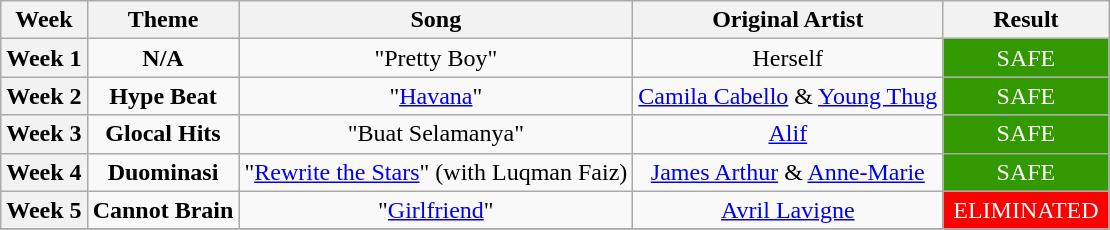<table class="sortable wikitable" style="text-align: center;">
<tr>
<th>Week</th>
<th>Theme</th>
<th>Song</th>
<th>Original Artist</th>
<th>Result</th>
</tr>
<tr>
<th>Week 1</th>
<td><strong>N/A</strong></td>
<td>"Pretty Boy"</td>
<td>Herself</td>
<td style="background-color: #339900; color: #ffffff;" width=15%>SAFE</td>
</tr>
<tr>
<th>Week 2</th>
<td><strong>Hype Beat</strong></td>
<td>"<a href='#'>Havana</a>"</td>
<td><a href='#'>Camila Cabello</a> & <a href='#'>Young Thug</a></td>
<td style="background-color: #339900; color: #ffffff;" width=15%>SAFE</td>
</tr>
<tr>
<th>Week 3</th>
<td><strong>Glocal Hits</strong></td>
<td>"Buat Selamanya"</td>
<td><a href='#'>Alif</a></td>
<td style="background-color: #339900; color: #ffffff;" width=15%>SAFE</td>
</tr>
<tr>
<th>Week 4</th>
<td><strong>Duominasi</strong></td>
<td>"<a href='#'>Rewrite the Stars</a>" (with Luqman Faiz)</td>
<td><a href='#'>James Arthur</a> & <a href='#'>Anne-Marie</a></td>
<td style="background-color: #339900; color: #ffffff;" width=15%>SAFE</td>
</tr>
<tr>
<th>Week 5</th>
<td><strong>Cannot Brain</strong></td>
<td>"<a href='#'>Girlfriend</a>"</td>
<td><a href='#'>Avril Lavigne</a></td>
<td style="background-color: red; color: #ffffff;" width=15%>ELIMINATED</td>
</tr>
<tr>
</tr>
</table>
